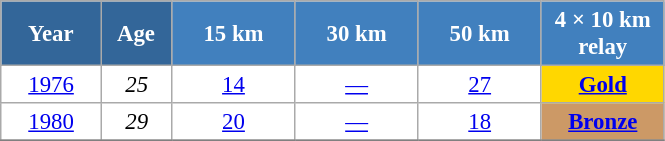<table class="wikitable" style="font-size:95%; text-align:center; border:grey solid 1px; border-collapse:collapse; background:#ffffff;">
<tr>
<th style="background-color:#369; color:white; width:60px;"> Year </th>
<th style="background-color:#369; color:white; width:40px;"> Age </th>
<th style="background-color:#4180be; color:white; width:75px;"> 15 km </th>
<th style="background-color:#4180be; color:white; width:75px;"> 30 km </th>
<th style="background-color:#4180be; color:white; width:75px;"> 50 km </th>
<th style="background-color:#4180be; color:white; width:75px;"> 4 × 10 km <br> relay </th>
</tr>
<tr>
<td><a href='#'>1976</a></td>
<td><em>25</em></td>
<td><a href='#'>14</a></td>
<td><a href='#'>—</a></td>
<td><a href='#'>27</a></td>
<td style="background:gold;"><a href='#'><strong>Gold</strong></a></td>
</tr>
<tr>
<td><a href='#'>1980</a></td>
<td><em>29</em></td>
<td><a href='#'>20</a></td>
<td><a href='#'>—</a></td>
<td><a href='#'>18</a></td>
<td bgcolor="cc9966"><a href='#'><strong>Bronze</strong></a></td>
</tr>
<tr>
</tr>
</table>
